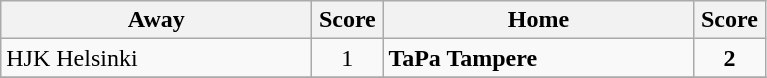<table class="wikitable">
<tr>
<th width="200">Away</th>
<th width="40">Score</th>
<th width="200">Home</th>
<th width="40">Score</th>
</tr>
<tr>
<td>HJK Helsinki</td>
<td align=center>1</td>
<td><strong>TaPa Tampere</strong></td>
<td align=center><strong>2</strong></td>
</tr>
<tr>
</tr>
</table>
